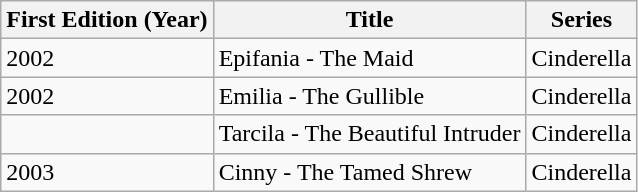<table class="wikitable sortable">
<tr>
<th>First Edition (Year)</th>
<th>Title</th>
<th>Series</th>
</tr>
<tr>
<td>2002</td>
<td>Epifania - The Maid</td>
<td>Cinderella</td>
</tr>
<tr>
<td>2002</td>
<td>Emilia - The Gullible</td>
<td>Cinderella</td>
</tr>
<tr>
<td></td>
<td>Tarcila - The Beautiful Intruder</td>
<td>Cinderella</td>
</tr>
<tr>
<td>2003</td>
<td>Cinny - The Tamed Shrew</td>
<td>Cinderella</td>
</tr>
</table>
